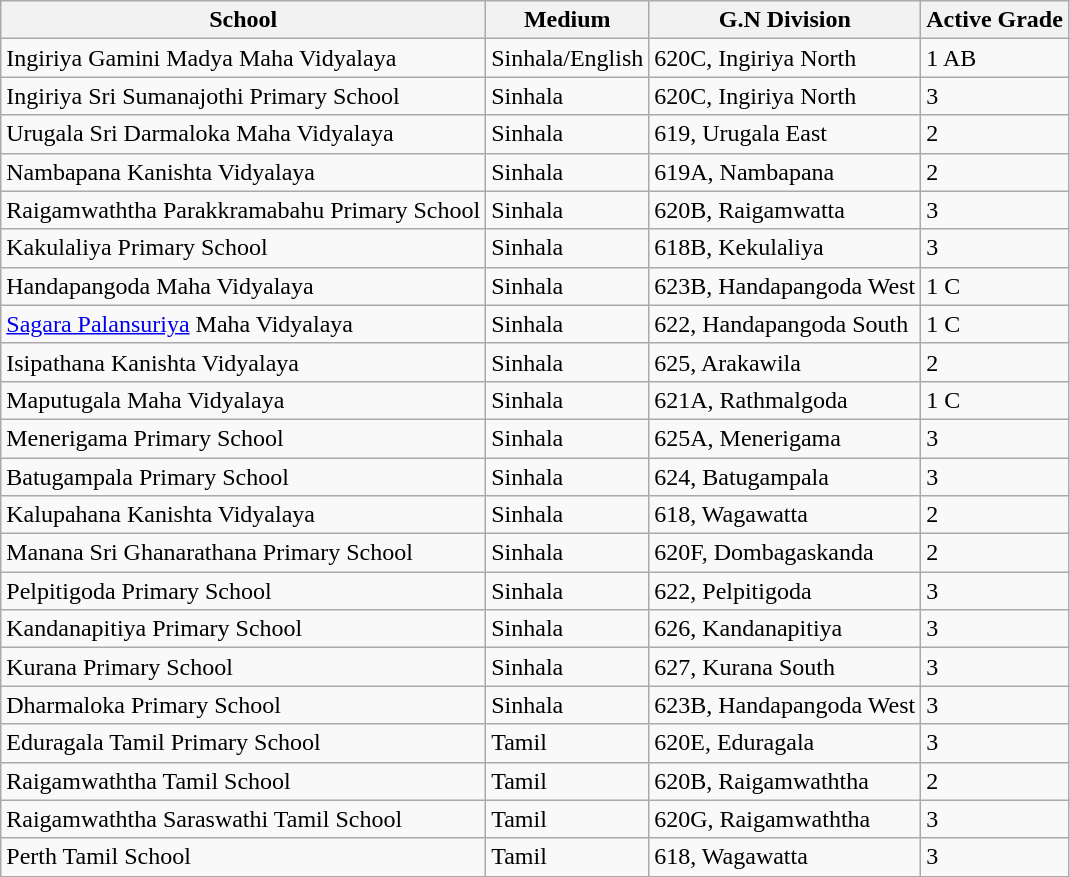<table class="wikitable">
<tr>
<th>School</th>
<th>Medium</th>
<th>G.N Division</th>
<th>Active Grade</th>
</tr>
<tr>
<td>Ingiriya Gamini Madya Maha Vidyalaya</td>
<td>Sinhala/English</td>
<td>620C, Ingiriya North</td>
<td>1 AB</td>
</tr>
<tr>
<td>Ingiriya Sri Sumanajothi Primary School</td>
<td>Sinhala</td>
<td>620C, Ingiriya North</td>
<td>3</td>
</tr>
<tr>
<td>Urugala Sri Darmaloka Maha Vidyalaya</td>
<td>Sinhala</td>
<td>619, Urugala East</td>
<td>2</td>
</tr>
<tr>
<td>Nambapana Kanishta Vidyalaya</td>
<td>Sinhala</td>
<td>619A, Nambapana</td>
<td>2</td>
</tr>
<tr>
<td>Raigamwaththa Parakkramabahu Primary School</td>
<td>Sinhala</td>
<td>620B, Raigamwatta</td>
<td>3</td>
</tr>
<tr>
<td>Kakulaliya Primary School</td>
<td>Sinhala</td>
<td>618B, Kekulaliya</td>
<td>3</td>
</tr>
<tr>
<td>Handapangoda Maha Vidyalaya</td>
<td>Sinhala</td>
<td>623B, Handapangoda West</td>
<td>1 C</td>
</tr>
<tr>
<td><a href='#'>Sagara Palansuriya</a> Maha Vidyalaya</td>
<td>Sinhala</td>
<td>622, Handapangoda South</td>
<td>1 C</td>
</tr>
<tr>
<td>Isipathana Kanishta Vidyalaya</td>
<td>Sinhala</td>
<td>625, Arakawila</td>
<td>2</td>
</tr>
<tr>
<td>Maputugala Maha Vidyalaya</td>
<td>Sinhala</td>
<td>621A, Rathmalgoda</td>
<td>1 C</td>
</tr>
<tr>
<td>Menerigama Primary School</td>
<td>Sinhala</td>
<td>625A, Menerigama</td>
<td>3</td>
</tr>
<tr>
<td>Batugampala Primary School</td>
<td>Sinhala</td>
<td>624, Batugampala</td>
<td>3</td>
</tr>
<tr>
<td>Kalupahana Kanishta Vidyalaya</td>
<td>Sinhala</td>
<td>618, Wagawatta</td>
<td>2</td>
</tr>
<tr>
<td>Manana Sri Ghanarathana Primary School</td>
<td>Sinhala</td>
<td>620F, Dombagaskanda</td>
<td>2</td>
</tr>
<tr>
<td>Pelpitigoda Primary School</td>
<td>Sinhala</td>
<td>622, Pelpitigoda</td>
<td>3</td>
</tr>
<tr>
<td>Kandanapitiya Primary School</td>
<td>Sinhala</td>
<td>626, Kandanapitiya</td>
<td>3</td>
</tr>
<tr>
<td>Kurana Primary School</td>
<td>Sinhala</td>
<td>627, Kurana South</td>
<td>3</td>
</tr>
<tr>
<td>Dharmaloka Primary School</td>
<td>Sinhala</td>
<td>623B, Handapangoda West</td>
<td>3</td>
</tr>
<tr>
<td>Eduragala Tamil Primary School</td>
<td>Tamil</td>
<td>620E, Eduragala</td>
<td>3</td>
</tr>
<tr>
<td>Raigamwaththa Tamil School</td>
<td>Tamil</td>
<td>620B, Raigamwaththa</td>
<td>2</td>
</tr>
<tr>
<td>Raigamwaththa Saraswathi Tamil School</td>
<td>Tamil</td>
<td>620G, Raigamwaththa</td>
<td>3</td>
</tr>
<tr>
<td>Perth Tamil School</td>
<td>Tamil</td>
<td>618, Wagawatta</td>
<td>3</td>
</tr>
</table>
